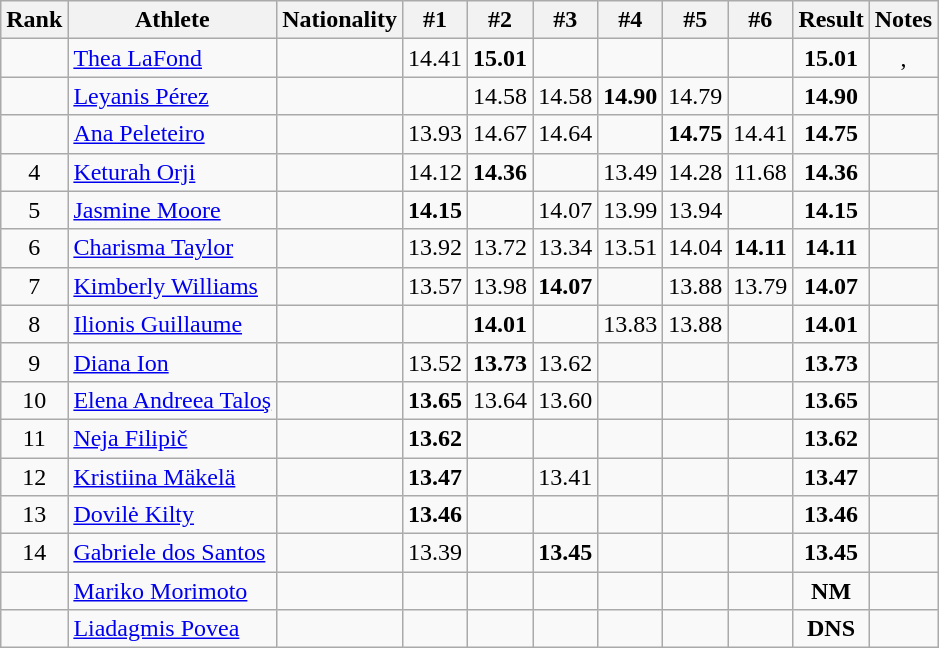<table class="wikitable sortable" style="text-align:center">
<tr>
<th>Rank</th>
<th>Athlete</th>
<th>Nationality</th>
<th>#1</th>
<th>#2</th>
<th>#3</th>
<th>#4</th>
<th>#5</th>
<th>#6</th>
<th>Result</th>
<th>Notes</th>
</tr>
<tr>
<td></td>
<td align=left><a href='#'>Thea LaFond</a></td>
<td align=left></td>
<td>14.41</td>
<td><strong>15.01</strong></td>
<td></td>
<td></td>
<td></td>
<td></td>
<td><strong>15.01</strong></td>
<td>, </td>
</tr>
<tr>
<td></td>
<td align=left><a href='#'>Leyanis Pérez</a></td>
<td align=left></td>
<td></td>
<td>14.58</td>
<td>14.58</td>
<td><strong>14.90</strong></td>
<td>14.79</td>
<td></td>
<td><strong>14.90</strong></td>
<td></td>
</tr>
<tr>
<td></td>
<td align=left><a href='#'>Ana Peleteiro</a></td>
<td align=left></td>
<td>13.93</td>
<td>14.67</td>
<td>14.64</td>
<td></td>
<td><strong>14.75</strong></td>
<td>14.41</td>
<td><strong>14.75</strong></td>
<td></td>
</tr>
<tr>
<td>4</td>
<td align=left><a href='#'>Keturah Orji</a></td>
<td align=left></td>
<td>14.12</td>
<td><strong>14.36</strong></td>
<td></td>
<td>13.49</td>
<td>14.28</td>
<td>11.68</td>
<td><strong>14.36</strong></td>
<td></td>
</tr>
<tr>
<td>5</td>
<td align=left><a href='#'>Jasmine Moore</a></td>
<td align=left></td>
<td><strong>14.15</strong></td>
<td></td>
<td>14.07</td>
<td>13.99</td>
<td>13.94</td>
<td></td>
<td><strong>14.15</strong></td>
<td></td>
</tr>
<tr>
<td>6</td>
<td align=left><a href='#'>Charisma Taylor</a></td>
<td align=left></td>
<td>13.92</td>
<td>13.72</td>
<td>13.34</td>
<td>13.51</td>
<td>14.04</td>
<td><strong>14.11</strong></td>
<td><strong>14.11</strong></td>
<td></td>
</tr>
<tr>
<td>7</td>
<td align=left><a href='#'>Kimberly Williams</a></td>
<td align=left></td>
<td>13.57</td>
<td>13.98</td>
<td><strong>14.07</strong></td>
<td></td>
<td>13.88</td>
<td>13.79</td>
<td><strong>14.07</strong></td>
<td></td>
</tr>
<tr>
<td>8</td>
<td align=left><a href='#'>Ilionis Guillaume</a></td>
<td align=left></td>
<td></td>
<td><strong>14.01</strong></td>
<td></td>
<td>13.83</td>
<td>13.88</td>
<td></td>
<td><strong>14.01</strong></td>
<td></td>
</tr>
<tr>
<td>9</td>
<td align=left><a href='#'>Diana Ion</a></td>
<td align=left></td>
<td>13.52</td>
<td><strong>13.73</strong></td>
<td>13.62</td>
<td></td>
<td></td>
<td></td>
<td><strong>13.73</strong></td>
<td></td>
</tr>
<tr>
<td>10</td>
<td align=left><a href='#'>Elena Andreea Taloş</a></td>
<td align=left></td>
<td><strong>13.65</strong></td>
<td>13.64</td>
<td>13.60</td>
<td></td>
<td></td>
<td></td>
<td><strong>13.65</strong></td>
<td></td>
</tr>
<tr>
<td>11</td>
<td align=left><a href='#'>Neja Filipič</a></td>
<td align=left></td>
<td><strong>13.62</strong></td>
<td></td>
<td></td>
<td></td>
<td></td>
<td></td>
<td><strong>13.62</strong></td>
<td></td>
</tr>
<tr>
<td>12</td>
<td align=left><a href='#'>Kristiina Mäkelä</a></td>
<td align=left></td>
<td><strong>13.47</strong></td>
<td></td>
<td>13.41</td>
<td></td>
<td></td>
<td></td>
<td><strong>13.47</strong></td>
<td></td>
</tr>
<tr>
<td>13</td>
<td align=left><a href='#'>Dovilė Kilty</a></td>
<td align=left></td>
<td><strong>13.46</strong></td>
<td></td>
<td></td>
<td></td>
<td></td>
<td></td>
<td><strong>13.46</strong></td>
<td></td>
</tr>
<tr>
<td>14</td>
<td align=left><a href='#'>Gabriele dos Santos</a></td>
<td align=left></td>
<td>13.39</td>
<td></td>
<td><strong>13.45</strong></td>
<td></td>
<td></td>
<td></td>
<td><strong>13.45</strong></td>
<td></td>
</tr>
<tr>
<td></td>
<td align=left><a href='#'>Mariko Morimoto</a></td>
<td align=left></td>
<td></td>
<td></td>
<td></td>
<td></td>
<td></td>
<td></td>
<td><strong>NM</strong></td>
<td></td>
</tr>
<tr>
<td></td>
<td align=left><a href='#'>Liadagmis Povea</a></td>
<td align=left></td>
<td></td>
<td></td>
<td></td>
<td></td>
<td></td>
<td></td>
<td><strong>DNS</strong></td>
<td></td>
</tr>
</table>
